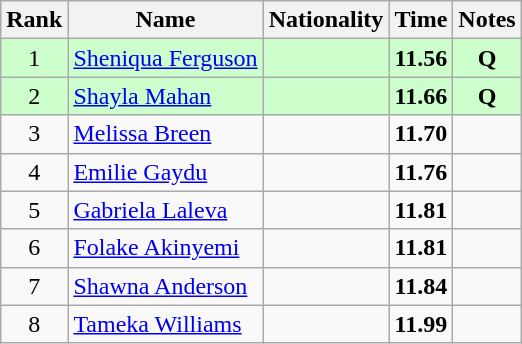<table class="wikitable sortable" style="text-align:center">
<tr>
<th>Rank</th>
<th>Name</th>
<th>Nationality</th>
<th>Time</th>
<th>Notes</th>
</tr>
<tr bgcolor=ccffcc>
<td>1</td>
<td align=left><a href='#'>Sheniqua Ferguson</a></td>
<td align=left></td>
<td><strong>11.56</strong></td>
<td><strong>Q</strong></td>
</tr>
<tr bgcolor=ccffcc>
<td>2</td>
<td align=left><a href='#'>Shayla Mahan</a></td>
<td align=left></td>
<td><strong>11.66</strong></td>
<td><strong>Q</strong></td>
</tr>
<tr>
<td>3</td>
<td align=left><a href='#'>Melissa Breen</a></td>
<td align=left></td>
<td><strong>11.70</strong></td>
<td></td>
</tr>
<tr>
<td>4</td>
<td align=left><a href='#'>Emilie Gaydu</a></td>
<td align=left></td>
<td><strong>11.76</strong></td>
<td></td>
</tr>
<tr>
<td>5</td>
<td align=left><a href='#'>Gabriela Laleva</a></td>
<td align=left></td>
<td><strong>11.81</strong></td>
<td></td>
</tr>
<tr>
<td>6</td>
<td align=left><a href='#'>Folake Akinyemi</a></td>
<td align=left></td>
<td><strong>11.81</strong></td>
<td></td>
</tr>
<tr>
<td>7</td>
<td align=left><a href='#'>Shawna Anderson</a></td>
<td align=left></td>
<td><strong>11.84</strong></td>
<td></td>
</tr>
<tr>
<td>8</td>
<td align=left><a href='#'>Tameka Williams</a></td>
<td align=left></td>
<td><strong>11.99</strong></td>
<td></td>
</tr>
</table>
